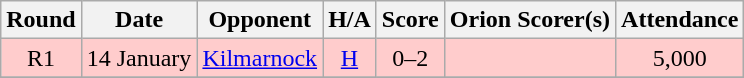<table class="wikitable" style="text-align:center">
<tr>
<th>Round</th>
<th>Date</th>
<th>Opponent</th>
<th>H/A</th>
<th>Score</th>
<th>Orion Scorer(s)</th>
<th>Attendance</th>
</tr>
<tr bgcolor=#FFCCCC>
<td>R1</td>
<td align=left>14 January</td>
<td align=left><a href='#'>Kilmarnock</a></td>
<td><a href='#'>H</a></td>
<td>0–2</td>
<td align=left></td>
<td>5,000</td>
</tr>
<tr>
</tr>
</table>
